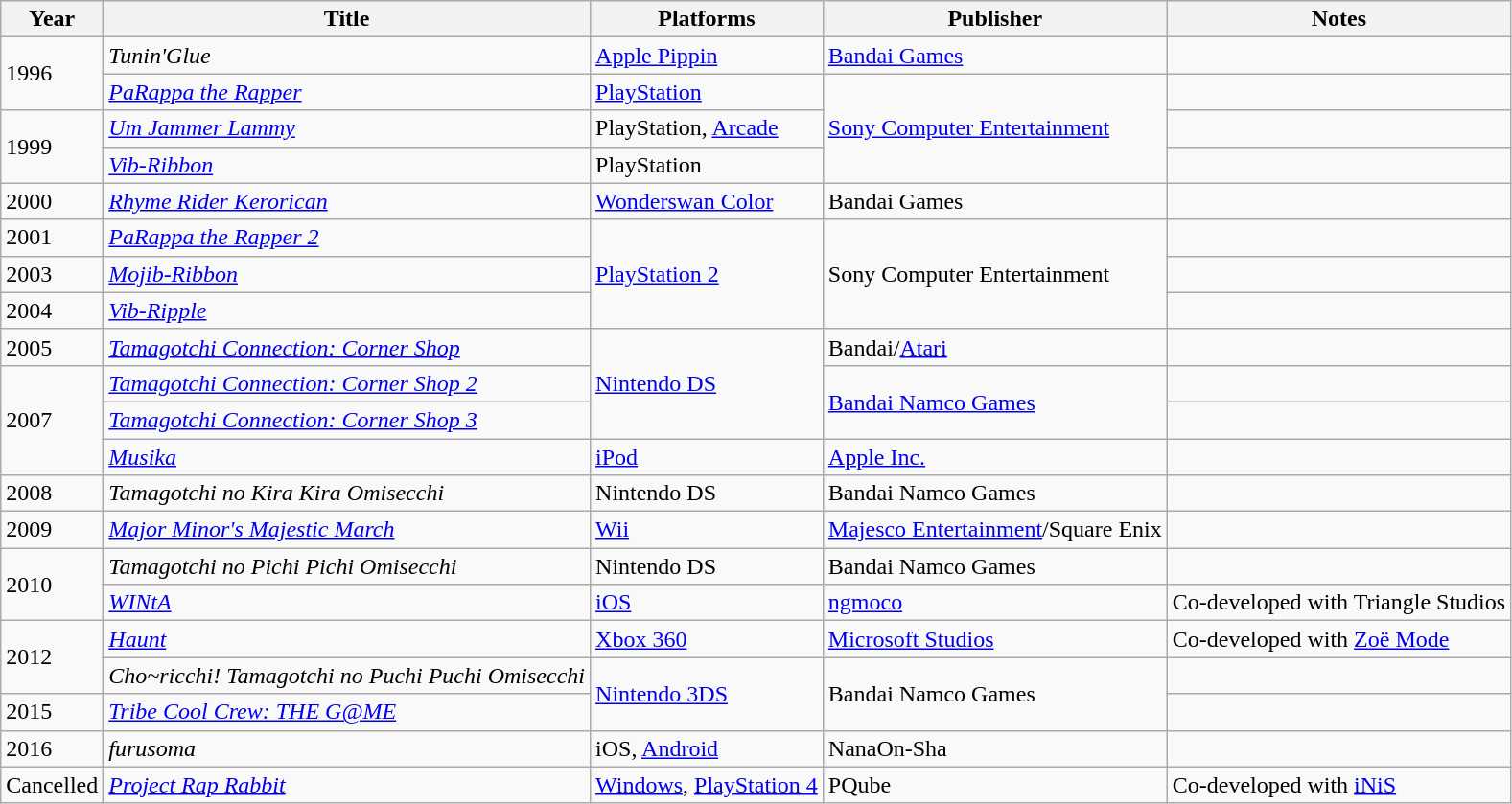<table class="wikitable sortable">
<tr>
<th>Year</th>
<th>Title</th>
<th>Platforms</th>
<th>Publisher</th>
<th>Notes</th>
</tr>
<tr>
<td rowspan="2">1996</td>
<td><em>Tunin'Glue</em></td>
<td><a href='#'>Apple Pippin</a></td>
<td><a href='#'>Bandai Games</a></td>
<td></td>
</tr>
<tr>
<td><em><a href='#'>PaRappa the Rapper</a></em></td>
<td><a href='#'>PlayStation</a></td>
<td rowspan="3"><a href='#'>Sony Computer Entertainment</a></td>
<td></td>
</tr>
<tr>
<td rowspan="2">1999</td>
<td><em><a href='#'>Um Jammer Lammy</a></em></td>
<td>PlayStation, <a href='#'>Arcade</a></td>
<td></td>
</tr>
<tr>
<td><em><a href='#'>Vib-Ribbon</a></em></td>
<td>PlayStation</td>
<td></td>
</tr>
<tr>
<td>2000</td>
<td><em><a href='#'>Rhyme Rider Kerorican</a></em></td>
<td><a href='#'>Wonderswan Color</a></td>
<td>Bandai Games</td>
<td></td>
</tr>
<tr>
<td>2001</td>
<td><em><a href='#'>PaRappa the Rapper 2</a></em></td>
<td rowspan="3"><a href='#'>PlayStation 2</a></td>
<td rowspan="3">Sony Computer Entertainment</td>
<td></td>
</tr>
<tr>
<td>2003</td>
<td><em><a href='#'>Mojib-Ribbon</a></em></td>
<td></td>
</tr>
<tr>
<td>2004</td>
<td><em><a href='#'>Vib-Ripple</a></em></td>
<td></td>
</tr>
<tr>
<td>2005</td>
<td><em><a href='#'>Tamagotchi Connection: Corner Shop</a></em></td>
<td rowspan="3"><a href='#'>Nintendo DS</a></td>
<td>Bandai/<a href='#'>Atari</a></td>
<td></td>
</tr>
<tr>
<td rowspan="3">2007</td>
<td><em><a href='#'>Tamagotchi Connection: Corner Shop 2</a></em></td>
<td rowspan="2"><a href='#'>Bandai Namco Games</a></td>
<td></td>
</tr>
<tr>
<td><em><a href='#'>Tamagotchi Connection: Corner Shop 3</a></em></td>
<td></td>
</tr>
<tr>
<td><em><a href='#'>Musika</a></em></td>
<td><a href='#'>iPod</a></td>
<td><a href='#'>Apple Inc.</a></td>
<td></td>
</tr>
<tr>
<td>2008</td>
<td><em>Tamagotchi no Kira Kira Omisecchi</em></td>
<td>Nintendo DS</td>
<td>Bandai Namco Games</td>
<td></td>
</tr>
<tr>
<td>2009</td>
<td><em><a href='#'>Major Minor's Majestic March</a></em></td>
<td><a href='#'>Wii</a></td>
<td><a href='#'>Majesco Entertainment</a>/Square Enix</td>
<td></td>
</tr>
<tr>
<td rowspan="2">2010</td>
<td><em>Tamagotchi no Pichi Pichi Omisecchi</em></td>
<td>Nintendo DS</td>
<td>Bandai Namco Games</td>
<td></td>
</tr>
<tr>
<td><em><a href='#'>WINtA</a></em></td>
<td><a href='#'>iOS</a></td>
<td><a href='#'>ngmoco</a></td>
<td>Co-developed with Triangle Studios</td>
</tr>
<tr>
<td rowspan="2">2012</td>
<td><em><a href='#'>Haunt</a></em></td>
<td><a href='#'>Xbox 360</a></td>
<td><a href='#'>Microsoft Studios</a></td>
<td>Co-developed with <a href='#'>Zoë Mode</a></td>
</tr>
<tr>
<td><em>Cho~ricchi! Tamagotchi no Puchi Puchi Omisecchi</em></td>
<td rowspan="2"><a href='#'>Nintendo 3DS</a></td>
<td rowspan="2">Bandai Namco Games</td>
<td></td>
</tr>
<tr>
<td>2015</td>
<td><em><a href='#'>Tribe Cool Crew: THE G@ME</a></em></td>
<td></td>
</tr>
<tr>
<td>2016</td>
<td><em>furusoma</em></td>
<td>iOS, <a href='#'>Android</a></td>
<td>NanaOn-Sha</td>
<td></td>
</tr>
<tr>
<td>Cancelled</td>
<td><em><a href='#'>Project Rap Rabbit</a></em></td>
<td><a href='#'>Windows</a>, <a href='#'>PlayStation 4</a></td>
<td>PQube</td>
<td>Co-developed with <a href='#'>iNiS</a></td>
</tr>
</table>
